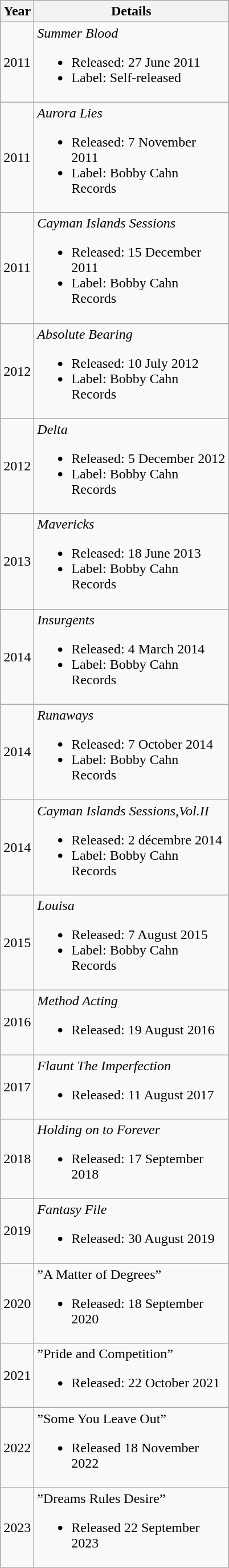<table class="wikitable">
<tr>
<th>Year</th>
<th style="width:220px;">Details</th>
</tr>
<tr>
<td>2011</td>
<td><em>Summer Blood</em><br><ul><li>Released: 27 June 2011</li><li>Label: Self-released</li></ul></td>
</tr>
<tr>
<td>2011</td>
<td><em>Aurora Lies</em><br><ul><li>Released: 7 November 2011</li><li>Label: Bobby Cahn Records</li></ul></td>
</tr>
<tr>
</tr>
<tr>
<td>2011</td>
<td><em>Cayman Islands Sessions</em><br><ul><li>Released: 15 December 2011</li><li>Label: Bobby Cahn Records</li></ul></td>
</tr>
<tr>
<td>2012</td>
<td><em>Absolute Bearing</em><br><ul><li>Released: 10 July 2012</li><li>Label: Bobby Cahn Records</li></ul></td>
</tr>
<tr>
<td>2012</td>
<td><em>Delta</em><br><ul><li>Released: 5 December 2012</li><li>Label: Bobby Cahn Records</li></ul></td>
</tr>
<tr>
<td>2013</td>
<td><em>Mavericks</em><br><ul><li>Released: 18 June 2013</li><li>Label: Bobby Cahn Records</li></ul></td>
</tr>
<tr>
<td>2014</td>
<td><em>Insurgents</em><br><ul><li>Released: 4 March 2014</li><li>Label: Bobby Cahn Records</li></ul></td>
</tr>
<tr>
<td>2014</td>
<td><em>Runaways</em><br><ul><li>Released: 7 October 2014</li><li>Label: Bobby Cahn Records</li></ul></td>
</tr>
<tr>
<td>2014</td>
<td><em>Cayman Islands Sessions,Vol.II</em><br><ul><li>Released: 2 décembre 2014</li><li>Label: Bobby Cahn Records</li></ul></td>
</tr>
<tr>
<td>2015</td>
<td><em>Louisa</em><br><ul><li>Released: 7 August 2015</li><li>Label: Bobby Cahn Records</li></ul></td>
</tr>
<tr>
<td>2016</td>
<td><em>Method Acting</em><br><ul><li>Released: 19 August 2016</li></ul></td>
</tr>
<tr>
<td>2017</td>
<td><em>Flaunt The Imperfection</em><br><ul><li>Released: 11 August 2017</li></ul></td>
</tr>
<tr>
<td>2018</td>
<td><em>Holding on to Forever</em><br><ul><li>Released: 17 September 2018</li></ul></td>
</tr>
<tr>
<td>2019</td>
<td><em>Fantasy File</em><br><ul><li>Released: 30 August 2019</li></ul></td>
</tr>
<tr>
<td>2020</td>
<td>”A Matter of Degrees”<br><ul><li>Released: 18 September 2020</li></ul></td>
</tr>
<tr>
<td>2021</td>
<td>”Pride and Competition”<br><ul><li>Released: 22 October 2021</li></ul></td>
</tr>
<tr>
<td>2022</td>
<td>”Some You Leave Out”<br><ul><li>Released 18 November 2022</li></ul></td>
</tr>
<tr>
<td>2023</td>
<td>”Dreams Rules Desire”<br><ul><li>Released 22 September 2023</li></ul></td>
</tr>
</table>
